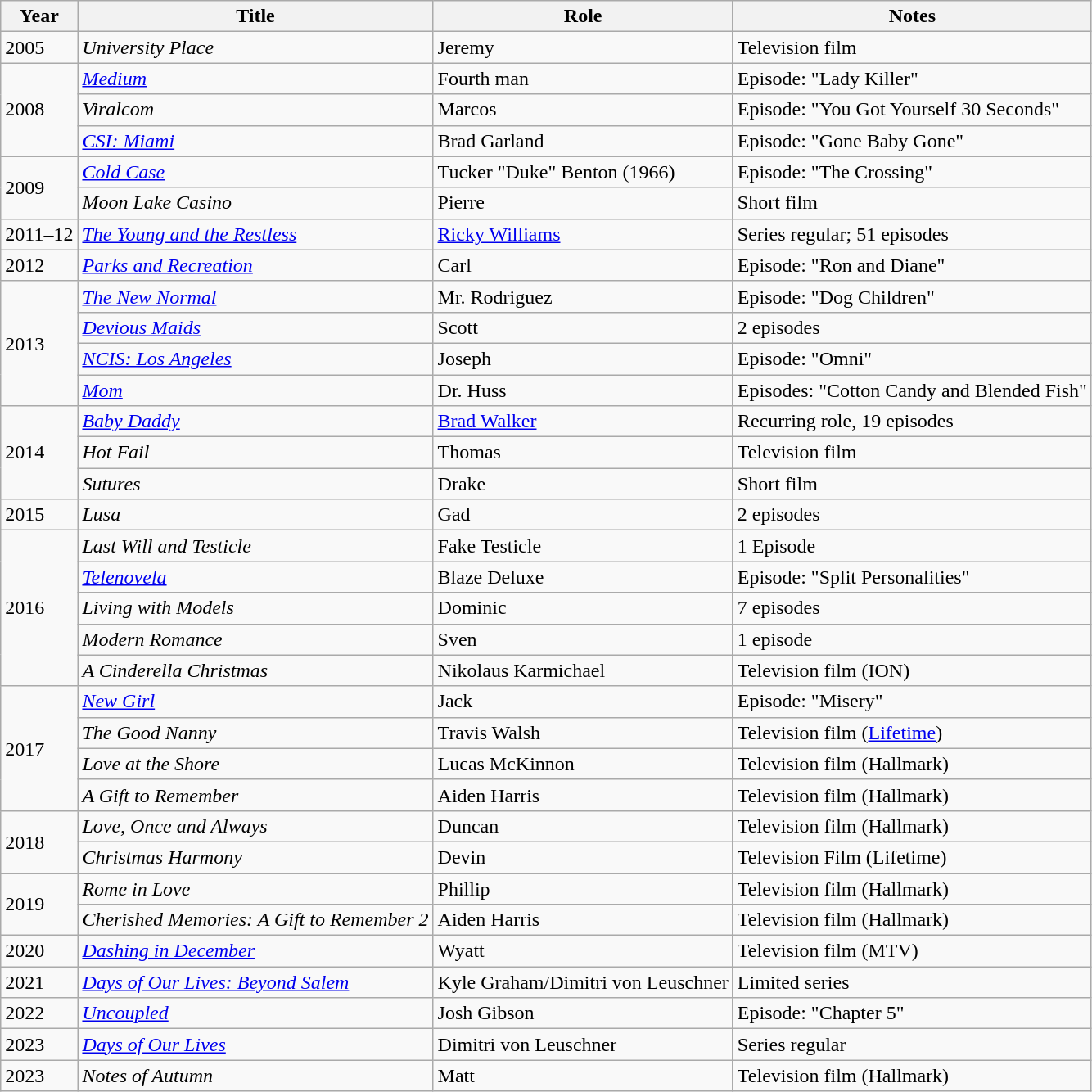<table class="wikitable sortable">
<tr>
<th>Year</th>
<th>Title</th>
<th>Role</th>
<th class="unsortable">Notes</th>
</tr>
<tr>
<td>2005</td>
<td><em>University Place</em></td>
<td>Jeremy</td>
<td>Television film</td>
</tr>
<tr>
<td rowspan="3">2008</td>
<td><em><a href='#'>Medium</a></em></td>
<td>Fourth man</td>
<td>Episode: "Lady Killer"</td>
</tr>
<tr>
<td><em>Viralcom</em></td>
<td>Marcos</td>
<td>Episode: "You Got Yourself 30 Seconds"</td>
</tr>
<tr>
<td><em><a href='#'>CSI: Miami</a></em></td>
<td>Brad Garland</td>
<td>Episode: "Gone Baby Gone"</td>
</tr>
<tr>
<td rowspan="2">2009</td>
<td><em><a href='#'>Cold Case</a></em></td>
<td>Tucker "Duke" Benton (1966)</td>
<td>Episode: "The Crossing"</td>
</tr>
<tr>
<td><em>Moon Lake Casino</em></td>
<td>Pierre</td>
<td>Short film</td>
</tr>
<tr>
<td>2011–12</td>
<td><em><a href='#'>The Young and the Restless</a></em></td>
<td><a href='#'>Ricky Williams</a></td>
<td>Series regular; 51 episodes</td>
</tr>
<tr>
<td>2012</td>
<td><em><a href='#'>Parks and Recreation</a></em></td>
<td>Carl</td>
<td>Episode: "Ron and Diane"</td>
</tr>
<tr>
<td rowspan="4">2013</td>
<td><em><a href='#'>The New Normal</a></em></td>
<td>Mr. Rodriguez</td>
<td>Episode: "Dog Children"</td>
</tr>
<tr>
<td><em><a href='#'>Devious Maids</a></em></td>
<td>Scott</td>
<td>2 episodes</td>
</tr>
<tr>
<td><em><a href='#'>NCIS: Los Angeles</a></em></td>
<td>Joseph</td>
<td>Episode: "Omni"</td>
</tr>
<tr>
<td><em><a href='#'>Mom</a></em></td>
<td>Dr. Huss</td>
<td>Episodes: "Cotton Candy and Blended Fish"</td>
</tr>
<tr>
<td rowspan="3">2014</td>
<td><em><a href='#'>Baby Daddy</a></em></td>
<td><a href='#'>Brad Walker</a></td>
<td>Recurring role, 19 episodes</td>
</tr>
<tr>
<td><em>Hot Fail</em></td>
<td>Thomas</td>
<td>Television film</td>
</tr>
<tr>
<td><em>Sutures</em></td>
<td>Drake</td>
<td>Short film</td>
</tr>
<tr>
<td>2015</td>
<td><em>Lusa</em></td>
<td>Gad</td>
<td>2 episodes</td>
</tr>
<tr>
<td rowspan="5">2016</td>
<td><em>Last Will and Testicle</em></td>
<td>Fake Testicle</td>
<td>1 Episode</td>
</tr>
<tr>
<td><em><a href='#'>Telenovela</a></em></td>
<td>Blaze Deluxe</td>
<td>Episode: "Split Personalities"</td>
</tr>
<tr>
<td><em>Living with Models</em></td>
<td>Dominic</td>
<td>7 episodes</td>
</tr>
<tr>
<td><em>Modern Romance</em></td>
<td>Sven</td>
<td>1 episode</td>
</tr>
<tr>
<td><em>A Cinderella Christmas</em></td>
<td>Nikolaus Karmichael</td>
<td>Television film (ION)</td>
</tr>
<tr>
<td rowspan="4">2017</td>
<td><em><a href='#'>New Girl</a></em></td>
<td>Jack</td>
<td>Episode: "Misery"</td>
</tr>
<tr>
<td><em>The Good Nanny</em></td>
<td>Travis Walsh</td>
<td>Television film (<a href='#'>Lifetime</a>)</td>
</tr>
<tr>
<td><em>Love at the Shore</em></td>
<td>Lucas McKinnon</td>
<td>Television film (Hallmark)</td>
</tr>
<tr>
<td><em>A Gift to Remember</em></td>
<td>Aiden Harris</td>
<td>Television film (Hallmark)</td>
</tr>
<tr>
<td rowspan="2">2018</td>
<td><em>Love, Once and Always</em></td>
<td>Duncan</td>
<td>Television film (Hallmark)</td>
</tr>
<tr>
<td><em>Christmas Harmony</em></td>
<td>Devin</td>
<td>Television Film (Lifetime)</td>
</tr>
<tr>
<td rowspan="2">2019</td>
<td><em>Rome in Love</em></td>
<td>Phillip</td>
<td>Television film (Hallmark)</td>
</tr>
<tr>
<td><em>Cherished Memories: A Gift to Remember 2</em></td>
<td>Aiden Harris</td>
<td>Television film (Hallmark)</td>
</tr>
<tr>
<td>2020</td>
<td><em><a href='#'>Dashing in December</a></em></td>
<td>Wyatt</td>
<td>Television film (MTV)</td>
</tr>
<tr>
<td>2021</td>
<td><em><a href='#'>Days of Our Lives: Beyond Salem</a></em></td>
<td>Kyle Graham/Dimitri von Leuschner</td>
<td>Limited series</td>
</tr>
<tr>
<td>2022</td>
<td><em><a href='#'>Uncoupled</a></em></td>
<td>Josh Gibson</td>
<td>Episode: "Chapter 5"</td>
</tr>
<tr>
<td>2023</td>
<td><em><a href='#'>Days of Our Lives</a></em></td>
<td>Dimitri von Leuschner</td>
<td>Series regular</td>
</tr>
<tr>
<td>2023</td>
<td><em>Notes of Autumn</em></td>
<td>Matt</td>
<td>Television film (Hallmark)</td>
</tr>
</table>
